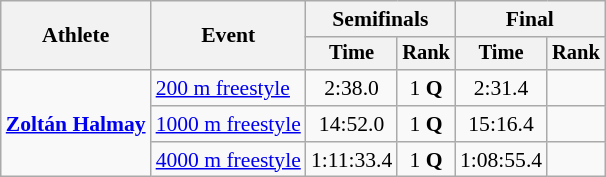<table class=wikitable style="font-size:90%; text-align:center">
<tr>
<th rowspan=2>Athlete</th>
<th rowspan=2>Event</th>
<th colspan=2>Semifinals</th>
<th colspan=2>Final</th>
</tr>
<tr style="font-size:95%">
<th>Time</th>
<th>Rank</th>
<th>Time</th>
<th>Rank</th>
</tr>
<tr>
<td rowspan=3 style="text-align:left"><strong><a href='#'>Zoltán Halmay</a></strong></td>
<td style="text-align:left"><a href='#'>200 m freestyle</a></td>
<td>2:38.0</td>
<td>1 <strong>Q</strong></td>
<td>2:31.4</td>
<td></td>
</tr>
<tr>
<td style="text-align:left"><a href='#'>1000 m freestyle</a></td>
<td>14:52.0</td>
<td>1 <strong>Q</strong></td>
<td>15:16.4</td>
<td></td>
</tr>
<tr>
<td style="text-align:left"><a href='#'>4000 m freestyle</a></td>
<td>1:11:33.4</td>
<td>1 <strong>Q</strong></td>
<td>1:08:55.4</td>
<td></td>
</tr>
</table>
